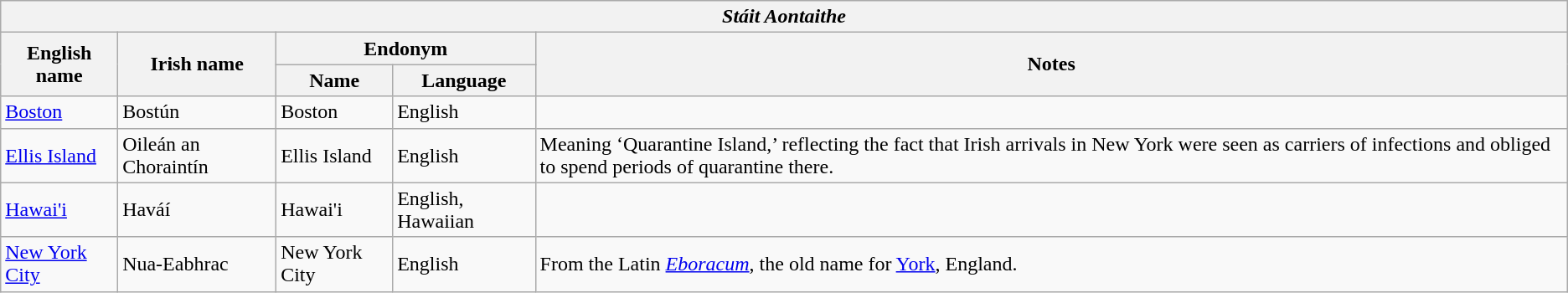<table class="wikitable sortable">
<tr>
<th colspan="5"> <em>Stáit Aontaithe</em></th>
</tr>
<tr>
<th rowspan="2">English name</th>
<th rowspan="2">Irish name</th>
<th colspan="2">Endonym</th>
<th rowspan="2">Notes</th>
</tr>
<tr>
<th>Name</th>
<th>Language</th>
</tr>
<tr>
<td><a href='#'>Boston</a></td>
<td>Bostún</td>
<td>Boston</td>
<td>English</td>
<td></td>
</tr>
<tr>
<td><a href='#'>Ellis Island</a></td>
<td>Oileán an Choraintín</td>
<td>Ellis Island</td>
<td>English</td>
<td>Meaning ‘Quarantine Island,’ reflecting the fact that Irish arrivals in New York were seen as carriers of infections and obliged to spend periods of quarantine there.</td>
</tr>
<tr>
<td><a href='#'>Hawai'i</a></td>
<td>Haváí</td>
<td>Hawai'i</td>
<td>English, Hawaiian</td>
<td></td>
</tr>
<tr>
<td><a href='#'>New York City</a></td>
<td>Nua-Eabhrac</td>
<td>New York City</td>
<td>English</td>
<td>From the Latin <em><a href='#'>Eboracum</a></em>, the old name for <a href='#'>York</a>, England.</td>
</tr>
</table>
